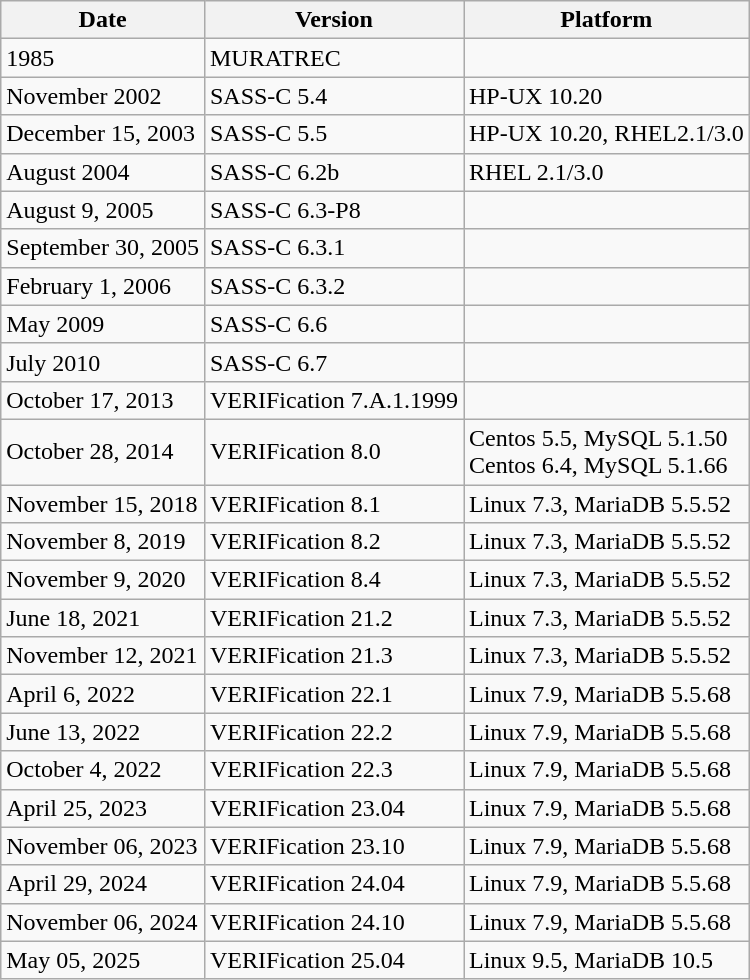<table class="wikitable">
<tr>
<th>Date</th>
<th>Version</th>
<th>Platform</th>
</tr>
<tr>
<td>1985</td>
<td>MURATREC</td>
<td></td>
</tr>
<tr>
<td>November 2002</td>
<td>SASS-C 5.4</td>
<td>HP-UX 10.20</td>
</tr>
<tr>
<td>December 15, 2003</td>
<td>SASS-C 5.5</td>
<td>HP-UX 10.20, RHEL2.1/3.0</td>
</tr>
<tr>
<td>August 2004</td>
<td>SASS-C 6.2b</td>
<td>RHEL 2.1/3.0</td>
</tr>
<tr>
<td>August 9, 2005</td>
<td>SASS-C 6.3-P8</td>
<td></td>
</tr>
<tr>
<td>September 30, 2005</td>
<td>SASS-C 6.3.1</td>
<td></td>
</tr>
<tr>
<td>February 1, 2006</td>
<td>SASS-C 6.3.2</td>
<td></td>
</tr>
<tr>
<td>May 2009</td>
<td>SASS-C 6.6</td>
<td></td>
</tr>
<tr>
<td>July 2010</td>
<td>SASS-C 6.7</td>
<td></td>
</tr>
<tr>
<td>October 17, 2013</td>
<td>VERIFication 7.A.1.1999</td>
<td></td>
</tr>
<tr>
<td>October 28, 2014</td>
<td>VERIFication 8.0</td>
<td>Centos 5.5, MySQL 5.1.50<br>Centos 6.4, MySQL 5.1.66</td>
</tr>
<tr>
<td>November 15, 2018</td>
<td>VERIFication 8.1</td>
<td>Linux 7.3, MariaDB 5.5.52</td>
</tr>
<tr>
<td>November 8, 2019</td>
<td>VERIFication 8.2</td>
<td>Linux 7.3, MariaDB 5.5.52</td>
</tr>
<tr>
<td>November 9, 2020</td>
<td>VERIFication 8.4</td>
<td>Linux 7.3, MariaDB 5.5.52</td>
</tr>
<tr>
<td>June 18, 2021</td>
<td>VERIFication 21.2</td>
<td>Linux 7.3, MariaDB 5.5.52</td>
</tr>
<tr>
<td>November 12, 2021</td>
<td>VERIFication 21.3</td>
<td>Linux 7.3, MariaDB 5.5.52</td>
</tr>
<tr>
<td>April 6, 2022</td>
<td>VERIFication 22.1</td>
<td>Linux 7.9, MariaDB 5.5.68</td>
</tr>
<tr>
<td>June 13, 2022</td>
<td>VERIFication 22.2</td>
<td>Linux 7.9, MariaDB 5.5.68</td>
</tr>
<tr>
<td>October 4, 2022</td>
<td>VERIFication 22.3</td>
<td>Linux 7.9, MariaDB 5.5.68</td>
</tr>
<tr>
<td>April 25, 2023</td>
<td>VERIFication 23.04</td>
<td>Linux 7.9, MariaDB 5.5.68</td>
</tr>
<tr>
<td>November 06, 2023</td>
<td>VERIFication 23.10</td>
<td>Linux 7.9, MariaDB 5.5.68</td>
</tr>
<tr>
<td>April 29, 2024</td>
<td>VERIFication 24.04</td>
<td>Linux 7.9, MariaDB 5.5.68</td>
</tr>
<tr>
<td>November 06, 2024</td>
<td>VERIFication 24.10</td>
<td>Linux 7.9, MariaDB 5.5.68</td>
</tr>
<tr>
<td>May 05, 2025</td>
<td>VERIFication 25.04</td>
<td>Linux 9.5, MariaDB 10.5</td>
</tr>
</table>
